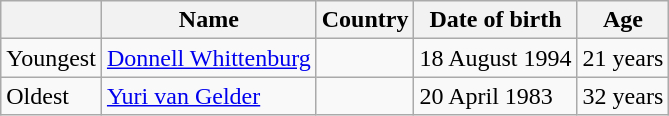<table class="wikitable">
<tr>
<th></th>
<th>Name</th>
<th>Country</th>
<th>Date of birth</th>
<th>Age</th>
</tr>
<tr>
<td>Youngest</td>
<td><a href='#'>Donnell Whittenburg</a></td>
<td></td>
<td>18 August 1994</td>
<td>21 years</td>
</tr>
<tr>
<td>Oldest</td>
<td><a href='#'>Yuri van Gelder</a></td>
<td></td>
<td>20 April 1983</td>
<td>32 years</td>
</tr>
</table>
